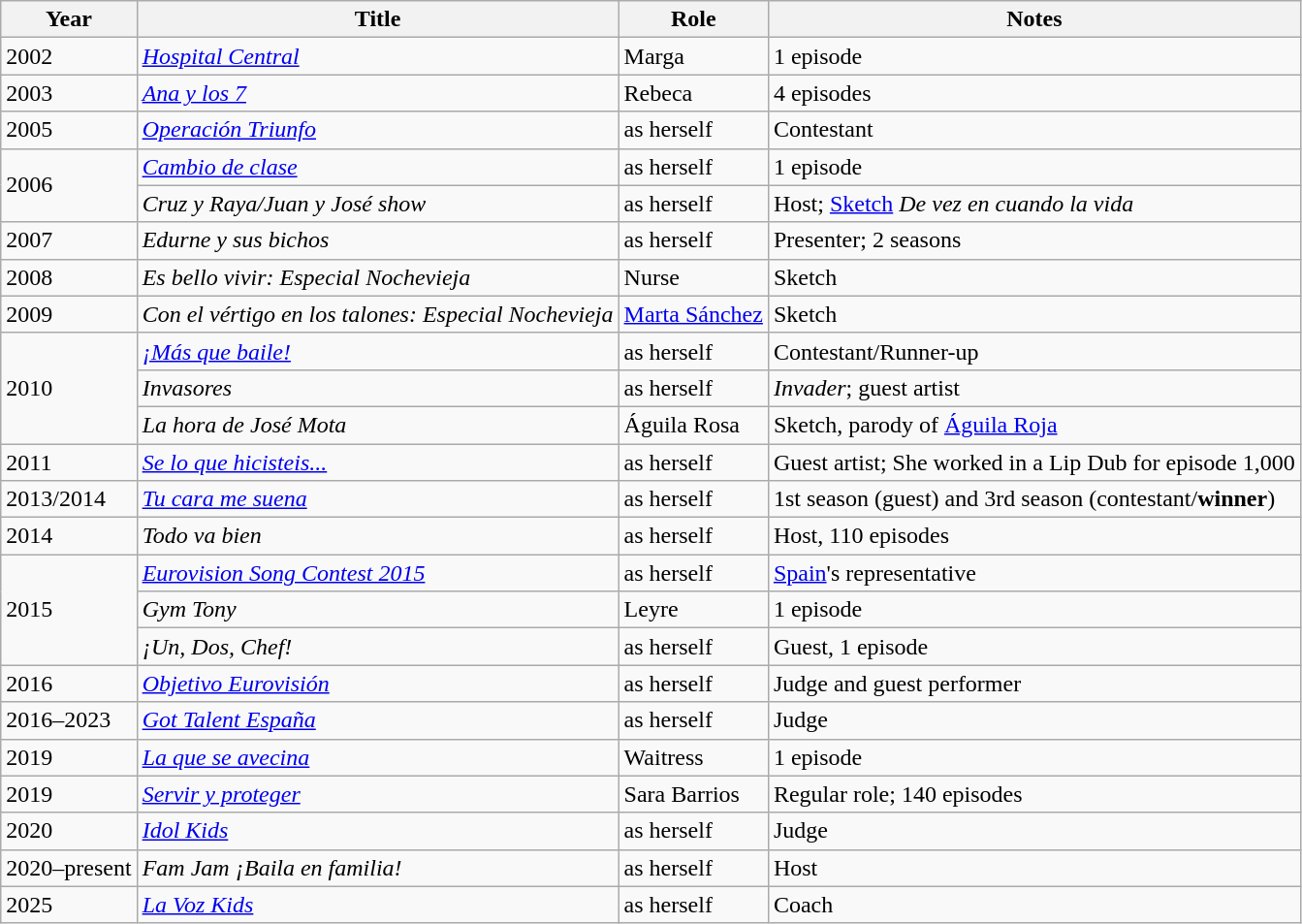<table class="wikitable sortable">
<tr>
<th>Year</th>
<th>Title</th>
<th>Role</th>
<th>Notes</th>
</tr>
<tr>
<td>2002</td>
<td><em><a href='#'>Hospital Central</a></em></td>
<td>Marga</td>
<td>1 episode</td>
</tr>
<tr>
<td>2003</td>
<td><em><a href='#'>Ana y los 7</a></em></td>
<td>Rebeca</td>
<td>4 episodes</td>
</tr>
<tr>
<td>2005</td>
<td><em><a href='#'>Operación Triunfo</a></em></td>
<td>as herself</td>
<td>Contestant</td>
</tr>
<tr>
<td rowspan=2>2006</td>
<td><em><a href='#'>Cambio de clase</a></em></td>
<td>as herself</td>
<td>1 episode</td>
</tr>
<tr>
<td><em>Cruz y Raya/Juan y José show</em></td>
<td>as herself</td>
<td>Host; <a href='#'>Sketch</a> <em>De vez en cuando la vida</em></td>
</tr>
<tr>
<td>2007</td>
<td><em>Edurne y sus bichos</em></td>
<td>as herself</td>
<td>Presenter; 2 seasons</td>
</tr>
<tr>
<td>2008</td>
<td><em>Es bello vivir: Especial Nochevieja</em></td>
<td>Nurse</td>
<td>Sketch</td>
</tr>
<tr>
<td>2009</td>
<td><em>Con el vértigo en los talones: Especial Nochevieja</em></td>
<td><a href='#'>Marta Sánchez</a></td>
<td>Sketch</td>
</tr>
<tr>
<td rowspan="3">2010</td>
<td><em><a href='#'>¡Más que baile!</a></em></td>
<td>as herself</td>
<td>Contestant/Runner-up</td>
</tr>
<tr>
<td><em>Invasores</em></td>
<td>as herself</td>
<td><em>Invader</em>; guest artist</td>
</tr>
<tr>
<td><em>La hora de José Mota</em></td>
<td>Águila Rosa</td>
<td>Sketch, parody of <a href='#'>Águila Roja</a></td>
</tr>
<tr>
<td>2011</td>
<td><em><a href='#'>Se lo que hicisteis...</a></em></td>
<td>as herself</td>
<td>Guest artist; She worked in a Lip Dub for episode 1,000</td>
</tr>
<tr>
<td>2013/2014</td>
<td><em><a href='#'>Tu cara me suena</a></em></td>
<td>as herself</td>
<td>1st season (guest) and 3rd season (contestant/<strong>winner</strong>)</td>
</tr>
<tr>
<td>2014</td>
<td><em>Todo va bien</em></td>
<td>as herself</td>
<td>Host, 110 episodes</td>
</tr>
<tr>
<td rowspan="3">2015</td>
<td><em><a href='#'>Eurovision Song Contest 2015</a></em></td>
<td>as herself</td>
<td><a href='#'>Spain</a>'s representative</td>
</tr>
<tr>
<td><em>Gym Tony</em></td>
<td>Leyre</td>
<td>1 episode</td>
</tr>
<tr>
<td><em>¡Un, Dos, Chef!</em></td>
<td>as herself</td>
<td>Guest, 1 episode</td>
</tr>
<tr>
<td>2016</td>
<td><em><a href='#'>Objetivo Eurovisión</a></em></td>
<td>as herself</td>
<td>Judge and guest performer</td>
</tr>
<tr>
<td>2016–2023</td>
<td><em><a href='#'>Got Talent España</a></em></td>
<td>as herself</td>
<td>Judge</td>
</tr>
<tr>
<td>2019</td>
<td><em><a href='#'>La que se avecina</a></em></td>
<td>Waitress</td>
<td>1 episode</td>
</tr>
<tr>
<td>2019</td>
<td><em><a href='#'>Servir y proteger</a></em></td>
<td>Sara Barrios</td>
<td>Regular role; 140 episodes</td>
</tr>
<tr>
<td>2020</td>
<td><em><a href='#'>Idol Kids</a></em></td>
<td>as herself</td>
<td>Judge</td>
</tr>
<tr>
<td>2020–present</td>
<td><em>Fam Jam ¡Baila en familia!</em></td>
<td>as herself</td>
<td>Host</td>
</tr>
<tr>
<td>2025</td>
<td><em><a href='#'>La Voz Kids</a></td>
<td>as herself</td>
<td>Coach</td>
</tr>
</table>
